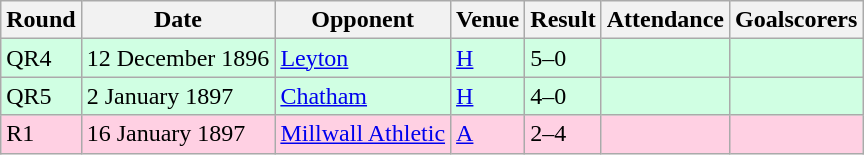<table class="wikitable">
<tr>
<th>Round</th>
<th>Date</th>
<th>Opponent</th>
<th>Venue</th>
<th>Result</th>
<th>Attendance</th>
<th>Goalscorers</th>
</tr>
<tr style="background:#d0ffe3;">
<td>QR4</td>
<td>12 December 1896</td>
<td><a href='#'>Leyton</a></td>
<td><a href='#'>H</a></td>
<td>5–0</td>
<td></td>
<td></td>
</tr>
<tr style="background:#d0ffe3;">
<td>QR5</td>
<td>2 January 1897</td>
<td><a href='#'>Chatham</a></td>
<td><a href='#'>H</a></td>
<td>4–0</td>
<td></td>
<td></td>
</tr>
<tr style="background:#ffd0e3;">
<td>R1</td>
<td>16 January 1897</td>
<td><a href='#'>Millwall Athletic</a></td>
<td><a href='#'>A</a></td>
<td>2–4</td>
<td></td>
<td></td>
</tr>
</table>
